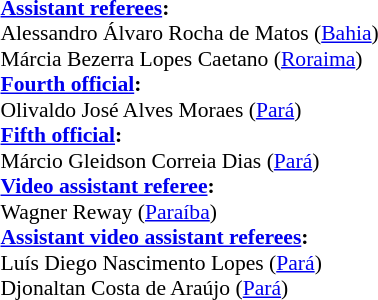<table width=50% style="font-size: 90%">
<tr>
<td><br><strong><a href='#'>Assistant referees</a>:</strong>
<br>Alessandro Álvaro Rocha de Matos (<a href='#'>Bahia</a>)
<br>Márcia Bezerra Lopes Caetano (<a href='#'>Roraima</a>)
<br><strong><a href='#'>Fourth official</a>:</strong>
<br>Olivaldo José Alves Moraes (<a href='#'>Pará</a>)
<br><strong><a href='#'>Fifth official</a>:</strong>
<br>Márcio Gleidson Correia Dias (<a href='#'>Pará</a>)
<br><strong><a href='#'>Video assistant referee</a>:</strong>
<br>Wagner Reway (<a href='#'>Paraíba</a>)
<br><strong><a href='#'>Assistant video assistant referees</a>:</strong>
<br>Luís Diego Nascimento Lopes (<a href='#'>Pará</a>)
<br>Djonaltan Costa de Araújo (<a href='#'>Pará</a>)</td>
</tr>
</table>
